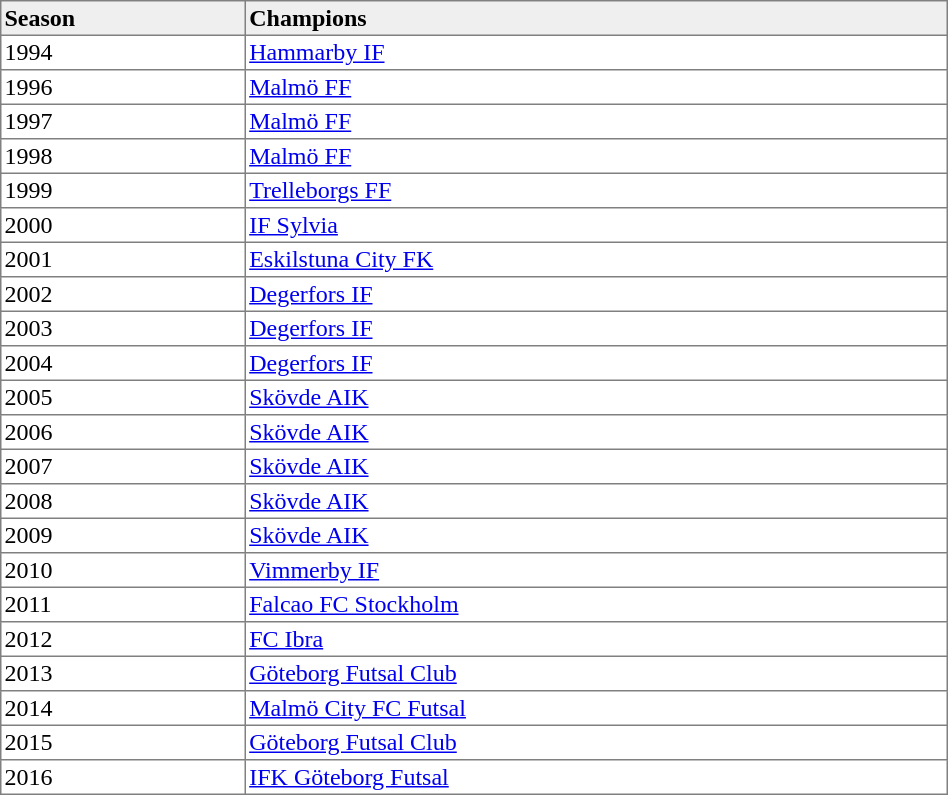<table border=1 cellpadding=2 cellspacing=0 width=50% style="border-collapse: collapse">
<tr bgcolor=efefef>
<td><strong>Season</strong></td>
<td><strong>Champions</strong></td>
</tr>
<tr>
<td>1994</td>
<td><a href='#'>Hammarby IF</a></td>
</tr>
<tr>
<td>1996</td>
<td><a href='#'>Malmö FF</a></td>
</tr>
<tr>
<td>1997</td>
<td><a href='#'>Malmö FF</a></td>
</tr>
<tr>
<td>1998</td>
<td><a href='#'>Malmö FF</a></td>
</tr>
<tr>
<td>1999</td>
<td><a href='#'>Trelleborgs FF</a></td>
</tr>
<tr>
<td>2000</td>
<td><a href='#'>IF Sylvia</a></td>
</tr>
<tr>
<td>2001</td>
<td><a href='#'>Eskilstuna City FK</a></td>
</tr>
<tr>
<td>2002</td>
<td><a href='#'>Degerfors IF</a></td>
</tr>
<tr>
<td>2003</td>
<td><a href='#'>Degerfors IF</a></td>
</tr>
<tr>
<td>2004</td>
<td><a href='#'>Degerfors IF</a></td>
</tr>
<tr>
<td>2005</td>
<td><a href='#'>Skövde AIK</a></td>
</tr>
<tr>
<td>2006</td>
<td><a href='#'>Skövde AIK</a></td>
</tr>
<tr>
<td>2007</td>
<td><a href='#'>Skövde AIK</a></td>
</tr>
<tr>
<td>2008</td>
<td><a href='#'>Skövde AIK</a></td>
</tr>
<tr>
<td>2009</td>
<td><a href='#'>Skövde AIK</a></td>
</tr>
<tr>
<td>2010</td>
<td><a href='#'>Vimmerby IF</a></td>
</tr>
<tr>
<td>2011</td>
<td><a href='#'>Falcao FC Stockholm</a></td>
</tr>
<tr>
<td>2012</td>
<td><a href='#'>FC Ibra</a></td>
</tr>
<tr>
<td>2013</td>
<td><a href='#'>Göteborg Futsal Club</a></td>
</tr>
<tr>
<td>2014</td>
<td><a href='#'>Malmö City FC Futsal</a></td>
</tr>
<tr>
<td>2015</td>
<td><a href='#'>Göteborg Futsal Club</a></td>
</tr>
<tr>
<td>2016</td>
<td><a href='#'>IFK Göteborg Futsal</a></td>
</tr>
</table>
